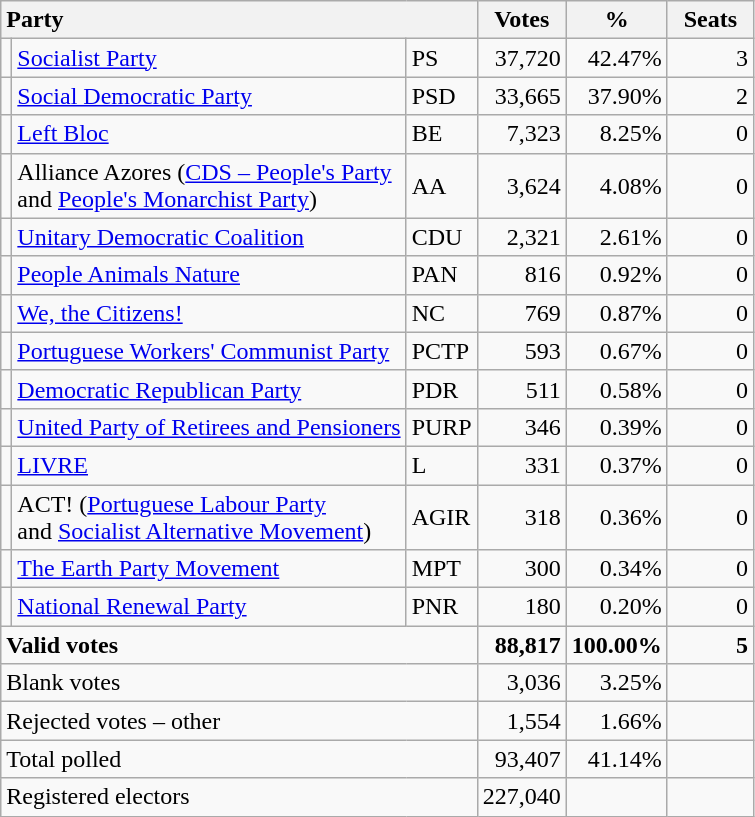<table class="wikitable" border="1" style="text-align:right;">
<tr>
<th style="text-align:left;" colspan=3>Party</th>
<th align=center width="50">Votes</th>
<th align=center width="50">%</th>
<th align=center width="50">Seats</th>
</tr>
<tr>
<td></td>
<td align=left><a href='#'>Socialist Party</a></td>
<td align=left>PS</td>
<td>37,720</td>
<td>42.47%</td>
<td>3</td>
</tr>
<tr>
<td></td>
<td align=left><a href='#'>Social Democratic Party</a></td>
<td align=left>PSD</td>
<td>33,665</td>
<td>37.90%</td>
<td>2</td>
</tr>
<tr>
<td></td>
<td align=left><a href='#'>Left Bloc</a></td>
<td align=left>BE</td>
<td>7,323</td>
<td>8.25%</td>
<td>0</td>
</tr>
<tr>
<td></td>
<td align=left>Alliance Azores (<a href='#'>CDS – People's Party</a><br>and <a href='#'>People's Monarchist Party</a>)</td>
<td align=left>AA</td>
<td>3,624</td>
<td>4.08%</td>
<td>0</td>
</tr>
<tr>
<td></td>
<td align=left style="white-space: nowrap;"><a href='#'>Unitary Democratic Coalition</a></td>
<td align=left>CDU</td>
<td>2,321</td>
<td>2.61%</td>
<td>0</td>
</tr>
<tr>
<td></td>
<td align=left><a href='#'>People Animals Nature</a></td>
<td align=left>PAN</td>
<td>816</td>
<td>0.92%</td>
<td>0</td>
</tr>
<tr>
<td></td>
<td align=left><a href='#'>We, the Citizens!</a></td>
<td align=left>NC</td>
<td>769</td>
<td>0.87%</td>
<td>0</td>
</tr>
<tr>
<td></td>
<td align=left><a href='#'>Portuguese Workers' Communist Party</a></td>
<td align=left>PCTP</td>
<td>593</td>
<td>0.67%</td>
<td>0</td>
</tr>
<tr>
<td></td>
<td align=left><a href='#'>Democratic Republican Party</a></td>
<td align=left>PDR</td>
<td>511</td>
<td>0.58%</td>
<td>0</td>
</tr>
<tr>
<td></td>
<td align=left><a href='#'>United Party of Retirees and Pensioners</a></td>
<td align=left>PURP</td>
<td>346</td>
<td>0.39%</td>
<td>0</td>
</tr>
<tr>
<td></td>
<td align=left><a href='#'>LIVRE</a></td>
<td align=left>L</td>
<td>331</td>
<td>0.37%</td>
<td>0</td>
</tr>
<tr>
<td></td>
<td align=left>ACT! (<a href='#'>Portuguese Labour Party</a><br>and <a href='#'>Socialist Alternative Movement</a>)</td>
<td align=left>AGIR</td>
<td>318</td>
<td>0.36%</td>
<td>0</td>
</tr>
<tr>
<td></td>
<td align=left><a href='#'>The Earth Party Movement</a></td>
<td align=left>MPT</td>
<td>300</td>
<td>0.34%</td>
<td>0</td>
</tr>
<tr>
<td></td>
<td align=left><a href='#'>National Renewal Party</a></td>
<td align=left>PNR</td>
<td>180</td>
<td>0.20%</td>
<td>0</td>
</tr>
<tr style="font-weight:bold">
<td align=left colspan=3>Valid votes</td>
<td>88,817</td>
<td>100.00%</td>
<td>5</td>
</tr>
<tr>
<td align=left colspan=3>Blank votes</td>
<td>3,036</td>
<td>3.25%</td>
<td></td>
</tr>
<tr>
<td align=left colspan=3>Rejected votes – other</td>
<td>1,554</td>
<td>1.66%</td>
<td></td>
</tr>
<tr>
<td align=left colspan=3>Total polled</td>
<td>93,407</td>
<td>41.14%</td>
<td></td>
</tr>
<tr>
<td align=left colspan=3>Registered electors</td>
<td>227,040</td>
<td></td>
<td></td>
</tr>
</table>
